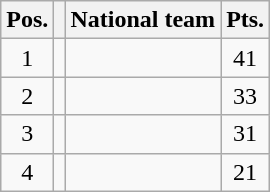<table class=wikitable>
<tr>
<th>Pos.</th>
<th></th>
<th>National team</th>
<th>Pts.</th>
</tr>
<tr align=center>
<td>1</td>
<td></td>
<td align=left></td>
<td>41</td>
</tr>
<tr align=center>
<td>2</td>
<td></td>
<td align=left></td>
<td>33</td>
</tr>
<tr align=center>
<td>3</td>
<td></td>
<td align=left></td>
<td>31</td>
</tr>
<tr align=center>
<td>4</td>
<td></td>
<td align=left></td>
<td>21</td>
</tr>
</table>
